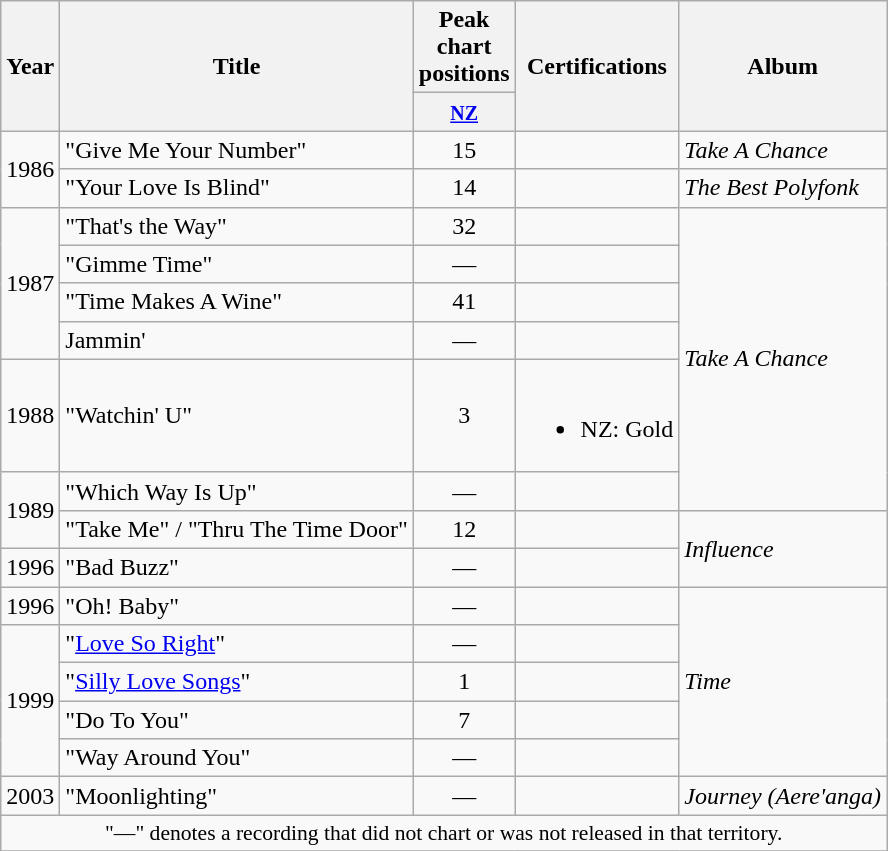<table class="wikitable plainrowheaders">
<tr>
<th rowspan="2"  width="1em">Year</th>
<th rowspan="2">Title</th>
<th width="3em">Peak chart positions</th>
<th rowspan="2">Certifications</th>
<th rowspan="2">Album</th>
</tr>
<tr>
<th><small><a href='#'>NZ</a></small></th>
</tr>
<tr>
<td rowspan="2">1986</td>
<td>"Give Me Your Number"</td>
<td align="center">15</td>
<td></td>
<td><em>Take A Chance</em></td>
</tr>
<tr>
<td>"Your Love Is Blind"</td>
<td align="center">14</td>
<td></td>
<td><em>The Best Polyfonk</em></td>
</tr>
<tr>
<td rowspan="4">1987</td>
<td>"That's the Way"</td>
<td align="center">32</td>
<td></td>
<td rowspan="6"><em>Take A Chance</em></td>
</tr>
<tr>
<td>"Gimme Time"</td>
<td align="center">—</td>
<td></td>
</tr>
<tr>
<td>"Time Makes A Wine"</td>
<td align="center">41</td>
<td></td>
</tr>
<tr>
<td>Jammin'</td>
<td align="center">—</td>
<td></td>
</tr>
<tr>
<td>1988</td>
<td>"Watchin' U"</td>
<td align="center">3</td>
<td><br><ul><li>NZ: Gold</li></ul></td>
</tr>
<tr>
<td rowspan="2">1989</td>
<td>"Which Way Is Up"</td>
<td align="center">—</td>
<td></td>
</tr>
<tr>
<td>"Take Me" / "Thru The Time Door"</td>
<td align="center">12</td>
<td></td>
<td rowspan="2"><em>Influence</em></td>
</tr>
<tr>
<td>1996</td>
<td>"Bad Buzz"</td>
<td align="center">—</td>
<td></td>
</tr>
<tr>
<td>1996</td>
<td>"Oh! Baby"</td>
<td align="center">—</td>
<td></td>
<td rowspan="5"><em>Time</em></td>
</tr>
<tr>
<td rowspan="4">1999</td>
<td>"<a href='#'>Love So Right</a>"</td>
<td align="center">—</td>
<td></td>
</tr>
<tr>
<td>"<a href='#'>Silly Love Songs</a>"</td>
<td align="center">1</td>
<td></td>
</tr>
<tr>
<td>"Do To You"</td>
<td align="center">7</td>
<td></td>
</tr>
<tr>
<td>"Way Around You"</td>
<td align="center">—</td>
<td></td>
</tr>
<tr>
<td>2003</td>
<td>"Moonlighting"</td>
<td align="center">—</td>
<td></td>
<td><em>Journey (Aere'anga)</em></td>
</tr>
<tr>
<td colspan="5" style="font-size:90%" align="center">"—" denotes a recording that did not chart or was not released in that territory.</td>
</tr>
<tr>
</tr>
</table>
